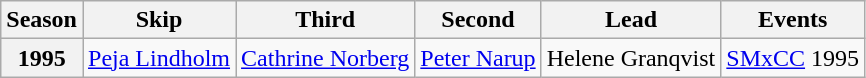<table class="wikitable">
<tr>
<th scope="col">Season</th>
<th scope="col">Skip</th>
<th scope="col">Third</th>
<th scope="col">Second</th>
<th scope="col">Lead</th>
<th scope="col">Events</th>
</tr>
<tr>
<th scope="row">1995</th>
<td><a href='#'>Peja Lindholm</a></td>
<td><a href='#'>Cathrine Norberg</a></td>
<td><a href='#'>Peter Narup</a></td>
<td>Helene Granqvist</td>
<td><a href='#'>SMxCC</a> 1995 </td>
</tr>
</table>
